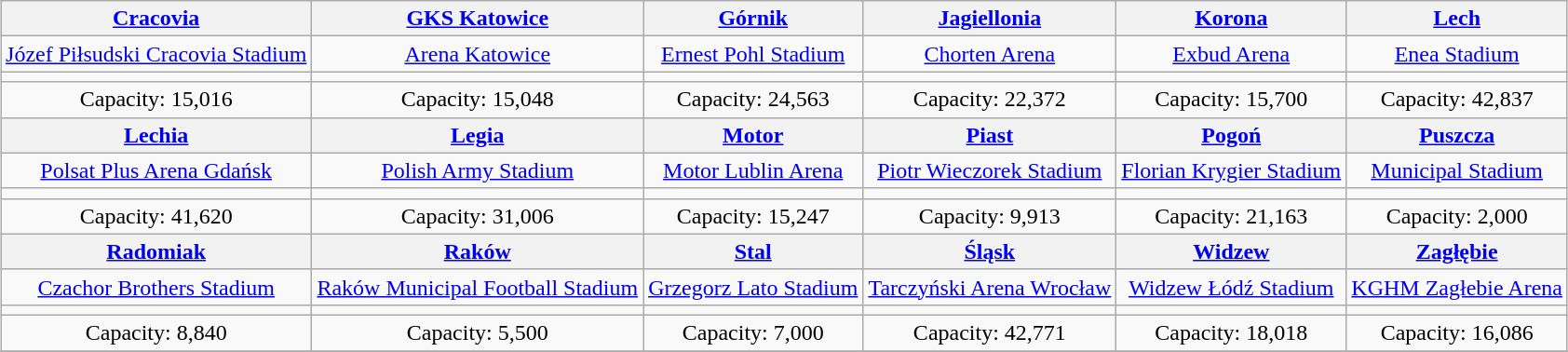<table class="wikitable sortable" style= "text-align:center;margin:1em auto;">
<tr>
<th><a href='#'>Cracovia</a></th>
<th><a href='#'>GKS Katowice</a></th>
<th><a href='#'>Górnik</a></th>
<th><a href='#'>Jagiellonia</a></th>
<th><a href='#'>Korona</a></th>
<th><a href='#'>Lech</a></th>
</tr>
<tr>
<td><a href='#'>Józef Piłsudski Cracovia Stadium</a></td>
<td><a href='#'>Arena Katowice</a></td>
<td><a href='#'>Ernest Pohl Stadium</a></td>
<td><a href='#'>Chorten Arena</a></td>
<td><a href='#'>Exbud Arena</a></td>
<td><a href='#'>Enea Stadium</a></td>
</tr>
<tr>
<td></td>
<td></td>
<td></td>
<td></td>
<td></td>
<td></td>
</tr>
<tr>
<td>Capacity: 15,016</td>
<td>Capacity: 15,048</td>
<td>Capacity: 24,563</td>
<td>Capacity: 22,372</td>
<td>Capacity: 15,700</td>
<td>Capacity: 42,837</td>
</tr>
<tr>
<th><a href='#'>Lechia</a></th>
<th><a href='#'>Legia</a></th>
<th><a href='#'>Motor</a></th>
<th><a href='#'>Piast</a></th>
<th><a href='#'>Pogoń</a></th>
<th><a href='#'>Puszcza</a></th>
</tr>
<tr>
<td><a href='#'>Polsat Plus Arena Gdańsk</a></td>
<td><a href='#'>Polish Army Stadium</a></td>
<td><a href='#'>Motor Lublin Arena</a></td>
<td><a href='#'>Piotr Wieczorek Stadium</a></td>
<td><a href='#'>Florian Krygier Stadium</a></td>
<td><a href='#'>Municipal Stadium</a></td>
</tr>
<tr>
<td></td>
<td></td>
<td></td>
<td></td>
<td></td>
<td></td>
</tr>
<tr>
<td>Capacity: 41,620</td>
<td>Capacity: 31,006</td>
<td>Capacity: 15,247</td>
<td>Capacity: 9,913</td>
<td>Capacity: 21,163</td>
<td>Capacity: 2,000</td>
</tr>
<tr>
<th><a href='#'>Radomiak</a></th>
<th><a href='#'>Raków</a></th>
<th><a href='#'>Stal</a></th>
<th><a href='#'>Śląsk</a></th>
<th><a href='#'>Widzew</a></th>
<th><a href='#'>Zagłębie</a></th>
</tr>
<tr>
<td><a href='#'>Czachor Brothers Stadium</a></td>
<td><a href='#'>Raków Municipal Football Stadium</a></td>
<td><a href='#'>Grzegorz Lato Stadium</a></td>
<td><a href='#'>Tarczyński Arena Wrocław</a></td>
<td><a href='#'>Widzew Łódź Stadium</a></td>
<td><a href='#'>KGHM Zagłebie Arena</a></td>
</tr>
<tr>
<td></td>
<td></td>
<td></td>
<td></td>
<td></td>
<td></td>
</tr>
<tr>
<td>Capacity: 8,840</td>
<td>Capacity: 5,500</td>
<td>Capacity: 7,000</td>
<td>Capacity: 42,771</td>
<td>Capacity: 18,018</td>
<td>Capacity: 16,086</td>
</tr>
<tr>
</tr>
</table>
